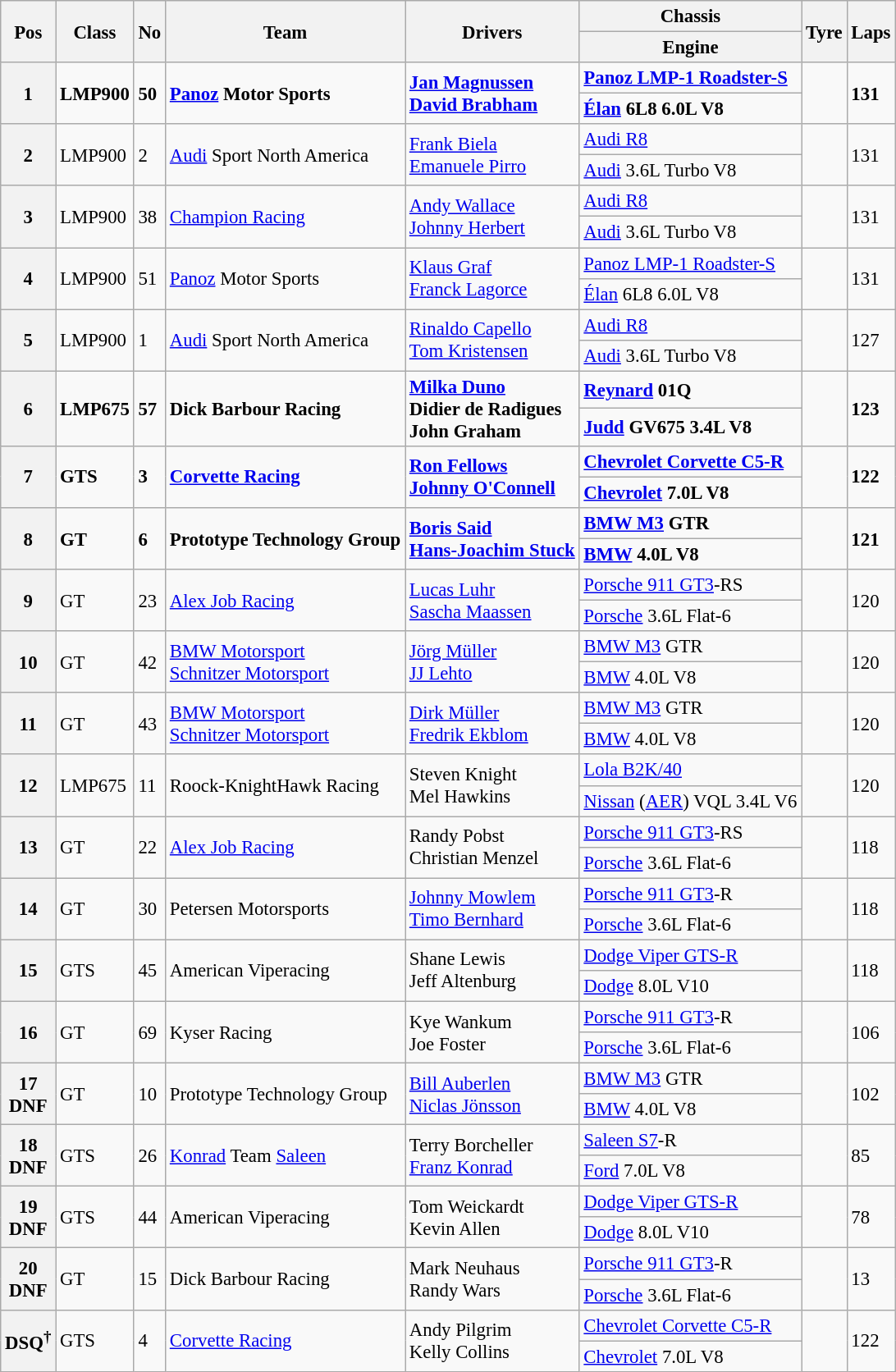<table class="wikitable" style="font-size: 95%;">
<tr>
<th rowspan=2>Pos</th>
<th rowspan=2>Class</th>
<th rowspan=2>No</th>
<th rowspan=2>Team</th>
<th rowspan=2>Drivers</th>
<th>Chassis</th>
<th rowspan=2>Tyre</th>
<th rowspan=2>Laps</th>
</tr>
<tr>
<th>Engine</th>
</tr>
<tr style="font-weight:bold">
<th rowspan=2>1</th>
<td rowspan=2>LMP900</td>
<td rowspan=2>50</td>
<td rowspan=2> <a href='#'>Panoz</a> Motor Sports</td>
<td rowspan=2> <a href='#'>Jan Magnussen</a><br> <a href='#'>David Brabham</a></td>
<td><a href='#'>Panoz LMP-1 Roadster-S</a></td>
<td rowspan=2></td>
<td rowspan=2>131</td>
</tr>
<tr style="font-weight:bold">
<td><a href='#'>Élan</a> 6L8 6.0L V8</td>
</tr>
<tr>
<th rowspan=2>2</th>
<td rowspan=2>LMP900</td>
<td rowspan=2>2</td>
<td rowspan=2> <a href='#'>Audi</a> Sport North America</td>
<td rowspan=2> <a href='#'>Frank Biela</a><br> <a href='#'>Emanuele Pirro</a></td>
<td><a href='#'>Audi R8</a></td>
<td rowspan=2></td>
<td rowspan=2>131</td>
</tr>
<tr>
<td><a href='#'>Audi</a> 3.6L Turbo V8</td>
</tr>
<tr>
<th rowspan=2>3</th>
<td rowspan=2>LMP900</td>
<td rowspan=2>38</td>
<td rowspan=2> <a href='#'>Champion Racing</a></td>
<td rowspan=2> <a href='#'>Andy Wallace</a><br> <a href='#'>Johnny Herbert</a></td>
<td><a href='#'>Audi R8</a></td>
<td rowspan=2></td>
<td rowspan=2>131</td>
</tr>
<tr>
<td><a href='#'>Audi</a> 3.6L Turbo V8</td>
</tr>
<tr>
<th rowspan=2>4</th>
<td rowspan=2>LMP900</td>
<td rowspan=2>51</td>
<td rowspan=2> <a href='#'>Panoz</a> Motor Sports</td>
<td rowspan=2> <a href='#'>Klaus Graf</a><br> <a href='#'>Franck Lagorce</a></td>
<td><a href='#'>Panoz LMP-1 Roadster-S</a></td>
<td rowspan=2></td>
<td rowspan=2>131</td>
</tr>
<tr>
<td><a href='#'>Élan</a> 6L8 6.0L V8</td>
</tr>
<tr>
<th rowspan=2>5</th>
<td rowspan=2>LMP900</td>
<td rowspan=2>1</td>
<td rowspan=2> <a href='#'>Audi</a> Sport North America</td>
<td rowspan=2> <a href='#'>Rinaldo Capello</a><br> <a href='#'>Tom Kristensen</a></td>
<td><a href='#'>Audi R8</a></td>
<td rowspan=2></td>
<td rowspan=2>127</td>
</tr>
<tr>
<td><a href='#'>Audi</a> 3.6L Turbo V8</td>
</tr>
<tr style="font-weight:bold">
<th rowspan=2>6</th>
<td rowspan=2>LMP675</td>
<td rowspan=2>57</td>
<td rowspan=2> Dick Barbour Racing</td>
<td rowspan=2> <a href='#'>Milka Duno</a><br> Didier de Radigues<br> John Graham</td>
<td><a href='#'>Reynard</a> 01Q</td>
<td rowspan=2></td>
<td rowspan=2>123</td>
</tr>
<tr style="font-weight:bold">
<td><a href='#'>Judd</a> GV675 3.4L V8</td>
</tr>
<tr style="font-weight:bold">
<th rowspan=2>7</th>
<td rowspan=2>GTS</td>
<td rowspan=2>3</td>
<td rowspan=2> <a href='#'>Corvette Racing</a></td>
<td rowspan=2> <a href='#'>Ron Fellows</a><br> <a href='#'>Johnny O'Connell</a></td>
<td><a href='#'>Chevrolet Corvette C5-R</a></td>
<td rowspan=2></td>
<td rowspan=2>122</td>
</tr>
<tr style="font-weight:bold">
<td><a href='#'>Chevrolet</a> 7.0L V8</td>
</tr>
<tr style="font-weight:bold">
<th rowspan=2>8</th>
<td rowspan=2>GT</td>
<td rowspan=2>6</td>
<td rowspan=2> Prototype Technology Group</td>
<td rowspan=2> <a href='#'>Boris Said</a><br> <a href='#'>Hans-Joachim Stuck</a></td>
<td><a href='#'>BMW M3</a> GTR</td>
<td rowspan=2></td>
<td rowspan=2>121</td>
</tr>
<tr style="font-weight:bold">
<td><a href='#'>BMW</a> 4.0L V8</td>
</tr>
<tr>
<th rowspan=2>9</th>
<td rowspan=2>GT</td>
<td rowspan=2>23</td>
<td rowspan=2> <a href='#'>Alex Job Racing</a></td>
<td rowspan=2> <a href='#'>Lucas Luhr</a><br> <a href='#'>Sascha Maassen</a></td>
<td><a href='#'>Porsche 911 GT3</a>-RS</td>
<td rowspan=2></td>
<td rowspan=2>120</td>
</tr>
<tr>
<td><a href='#'>Porsche</a> 3.6L Flat-6</td>
</tr>
<tr>
<th rowspan=2>10</th>
<td rowspan=2>GT</td>
<td rowspan=2>42</td>
<td rowspan=2> <a href='#'>BMW Motorsport</a><br> <a href='#'>Schnitzer Motorsport</a></td>
<td rowspan=2> <a href='#'>Jörg Müller</a><br> <a href='#'>JJ Lehto</a></td>
<td><a href='#'>BMW M3</a> GTR</td>
<td rowspan=2></td>
<td rowspan=2>120</td>
</tr>
<tr>
<td><a href='#'>BMW</a> 4.0L V8</td>
</tr>
<tr>
<th rowspan=2>11</th>
<td rowspan=2>GT</td>
<td rowspan=2>43</td>
<td rowspan=2> <a href='#'>BMW Motorsport</a><br> <a href='#'>Schnitzer Motorsport</a></td>
<td rowspan=2> <a href='#'>Dirk Müller</a><br> <a href='#'>Fredrik Ekblom</a></td>
<td><a href='#'>BMW M3</a> GTR</td>
<td rowspan=2></td>
<td rowspan=2>120</td>
</tr>
<tr>
<td><a href='#'>BMW</a> 4.0L V8</td>
</tr>
<tr>
<th rowspan=2>12</th>
<td rowspan=2>LMP675</td>
<td rowspan=2>11</td>
<td rowspan=2> Roock-KnightHawk Racing</td>
<td rowspan=2> Steven Knight<br> Mel Hawkins</td>
<td><a href='#'>Lola B2K/40</a></td>
<td rowspan=2></td>
<td rowspan=2>120</td>
</tr>
<tr>
<td><a href='#'>Nissan</a> (<a href='#'>AER</a>) VQL 3.4L V6</td>
</tr>
<tr>
<th rowspan=2>13</th>
<td rowspan=2>GT</td>
<td rowspan=2>22</td>
<td rowspan=2> <a href='#'>Alex Job Racing</a></td>
<td rowspan=2> Randy Pobst<br> Christian Menzel</td>
<td><a href='#'>Porsche 911 GT3</a>-RS</td>
<td rowspan=2></td>
<td rowspan=2>118</td>
</tr>
<tr>
<td><a href='#'>Porsche</a> 3.6L Flat-6</td>
</tr>
<tr>
<th rowspan=2>14</th>
<td rowspan=2>GT</td>
<td rowspan=2>30</td>
<td rowspan=2> Petersen Motorsports</td>
<td rowspan=2> <a href='#'>Johnny Mowlem</a><br> <a href='#'>Timo Bernhard</a></td>
<td><a href='#'>Porsche 911 GT3</a>-R</td>
<td rowspan=2></td>
<td rowspan=2>118</td>
</tr>
<tr>
<td><a href='#'>Porsche</a> 3.6L Flat-6</td>
</tr>
<tr>
<th rowspan=2>15</th>
<td rowspan=2>GTS</td>
<td rowspan=2>45</td>
<td rowspan=2> American Viperacing</td>
<td rowspan=2> Shane Lewis<br> Jeff Altenburg</td>
<td><a href='#'>Dodge Viper GTS-R</a></td>
<td rowspan=2></td>
<td rowspan=2>118</td>
</tr>
<tr>
<td><a href='#'>Dodge</a> 8.0L V10</td>
</tr>
<tr>
<th rowspan=2>16</th>
<td rowspan=2>GT</td>
<td rowspan=2>69</td>
<td rowspan=2> Kyser Racing</td>
<td rowspan=2> Kye Wankum<br> Joe Foster</td>
<td><a href='#'>Porsche 911 GT3</a>-R</td>
<td rowspan=2></td>
<td rowspan=2>106</td>
</tr>
<tr>
<td><a href='#'>Porsche</a> 3.6L Flat-6</td>
</tr>
<tr>
<th rowspan=2>17<br>DNF</th>
<td rowspan=2>GT</td>
<td rowspan=2>10</td>
<td rowspan=2> Prototype Technology Group</td>
<td rowspan=2> <a href='#'>Bill Auberlen</a><br> <a href='#'>Niclas Jönsson</a></td>
<td><a href='#'>BMW M3</a> GTR</td>
<td rowspan=2></td>
<td rowspan=2>102</td>
</tr>
<tr>
<td><a href='#'>BMW</a> 4.0L V8</td>
</tr>
<tr>
<th rowspan=2>18<br>DNF</th>
<td rowspan=2>GTS</td>
<td rowspan=2>26</td>
<td rowspan=2> <a href='#'>Konrad</a> Team <a href='#'>Saleen</a></td>
<td rowspan=2> Terry Borcheller<br> <a href='#'>Franz Konrad</a></td>
<td><a href='#'>Saleen S7</a>-R</td>
<td rowspan=2></td>
<td rowspan=2>85</td>
</tr>
<tr>
<td><a href='#'>Ford</a> 7.0L V8</td>
</tr>
<tr>
<th rowspan=2>19<br>DNF</th>
<td rowspan=2>GTS</td>
<td rowspan=2>44</td>
<td rowspan=2> American Viperacing</td>
<td rowspan=2> Tom Weickardt<br> Kevin Allen</td>
<td><a href='#'>Dodge Viper GTS-R</a></td>
<td rowspan=2></td>
<td rowspan=2>78</td>
</tr>
<tr>
<td><a href='#'>Dodge</a> 8.0L V10</td>
</tr>
<tr>
<th rowspan=2>20<br>DNF</th>
<td rowspan=2>GT</td>
<td rowspan=2>15</td>
<td rowspan=2> Dick Barbour Racing</td>
<td rowspan=2> Mark Neuhaus<br> Randy Wars</td>
<td><a href='#'>Porsche 911 GT3</a>-R</td>
<td rowspan=2></td>
<td rowspan=2>13</td>
</tr>
<tr>
<td><a href='#'>Porsche</a> 3.6L Flat-6</td>
</tr>
<tr>
<th rowspan=2>DSQ<sup>†</sup></th>
<td rowspan=2>GTS</td>
<td rowspan=2>4</td>
<td rowspan=2> <a href='#'>Corvette Racing</a></td>
<td rowspan=2> Andy Pilgrim<br> Kelly Collins</td>
<td><a href='#'>Chevrolet Corvette C5-R</a></td>
<td rowspan=2></td>
<td rowspan=2>122</td>
</tr>
<tr>
<td><a href='#'>Chevrolet</a> 7.0L V8</td>
</tr>
</table>
